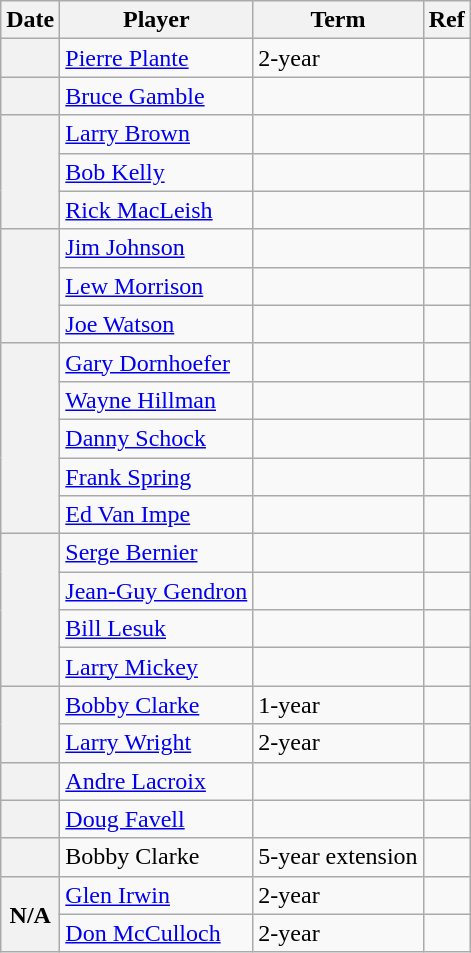<table class="wikitable plainrowheaders">
<tr>
<th>Date</th>
<th>Player</th>
<th>Term</th>
<th>Ref</th>
</tr>
<tr>
<th scope="row"></th>
<td><a href='#'>Pierre Plante</a></td>
<td>2-year</td>
<td></td>
</tr>
<tr>
<th scope="row"></th>
<td><a href='#'>Bruce Gamble</a></td>
<td></td>
<td></td>
</tr>
<tr>
<th scope="row" rowspan=3></th>
<td><a href='#'>Larry Brown</a></td>
<td></td>
<td></td>
</tr>
<tr>
<td><a href='#'>Bob Kelly</a></td>
<td></td>
<td></td>
</tr>
<tr>
<td><a href='#'>Rick MacLeish</a></td>
<td></td>
<td></td>
</tr>
<tr>
<th scope="row" rowspan=3></th>
<td><a href='#'>Jim Johnson</a></td>
<td></td>
<td></td>
</tr>
<tr>
<td><a href='#'>Lew Morrison</a></td>
<td></td>
<td></td>
</tr>
<tr>
<td><a href='#'>Joe Watson</a></td>
<td></td>
<td></td>
</tr>
<tr>
<th scope="row" rowspan=5></th>
<td><a href='#'>Gary Dornhoefer</a></td>
<td></td>
<td></td>
</tr>
<tr>
<td><a href='#'>Wayne Hillman</a></td>
<td></td>
<td></td>
</tr>
<tr>
<td><a href='#'>Danny Schock</a></td>
<td></td>
<td></td>
</tr>
<tr>
<td><a href='#'>Frank Spring</a></td>
<td></td>
<td></td>
</tr>
<tr>
<td><a href='#'>Ed Van Impe</a></td>
<td></td>
<td></td>
</tr>
<tr>
<th scope="row" rowspan=4></th>
<td><a href='#'>Serge Bernier</a></td>
<td></td>
<td></td>
</tr>
<tr>
<td><a href='#'>Jean-Guy Gendron</a></td>
<td></td>
<td></td>
</tr>
<tr>
<td><a href='#'>Bill Lesuk</a></td>
<td></td>
<td></td>
</tr>
<tr>
<td><a href='#'>Larry Mickey</a></td>
<td></td>
<td></td>
</tr>
<tr>
<th scope="row" rowspan=2></th>
<td><a href='#'>Bobby Clarke</a></td>
<td>1-year</td>
<td></td>
</tr>
<tr>
<td><a href='#'>Larry Wright</a></td>
<td>2-year</td>
<td></td>
</tr>
<tr>
<th scope="row"></th>
<td><a href='#'>Andre Lacroix</a></td>
<td></td>
<td></td>
</tr>
<tr>
<th scope="row"></th>
<td><a href='#'>Doug Favell</a></td>
<td></td>
<td></td>
</tr>
<tr>
<th scope="row"></th>
<td>Bobby Clarke</td>
<td>5-year extension</td>
<td></td>
</tr>
<tr>
<th scope="row" rowspan=3>N/A</th>
<td><a href='#'>Glen Irwin</a></td>
<td>2-year</td>
<td></td>
</tr>
<tr>
<td><a href='#'>Don McCulloch</a></td>
<td>2-year</td>
<td></td>
</tr>
</table>
